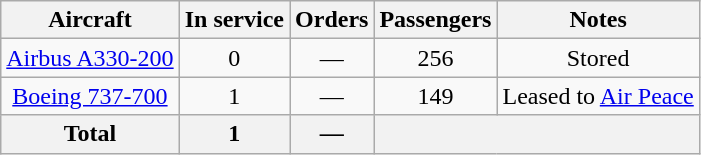<table class="wikitable" style="text-align:center">
<tr>
<th>Aircraft</th>
<th>In service</th>
<th>Orders</th>
<th>Passengers</th>
<th>Notes</th>
</tr>
<tr>
<td><a href='#'>Airbus A330-200</a></td>
<td>0</td>
<td>—</td>
<td>256</td>
<td>Stored</td>
</tr>
<tr>
<td><a href='#'>Boeing 737-700</a></td>
<td>1</td>
<td>—</td>
<td>149</td>
<td>Leased to <a href='#'>Air Peace</a></td>
</tr>
<tr>
<th>Total</th>
<th>1</th>
<th>—</th>
<th colspan="3"></th>
</tr>
</table>
